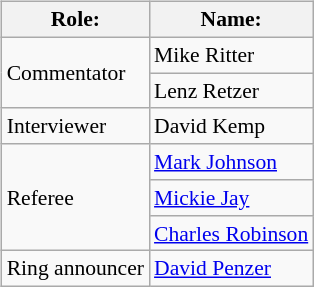<table class=wikitable style="font-size:90%; margin: 0.5em 0 0.5em 1em; float: right; clear: right;">
<tr>
<th>Role:</th>
<th>Name:</th>
</tr>
<tr>
<td rowspan="2">Commentator</td>
<td>Mike Ritter</td>
</tr>
<tr>
<td>Lenz Retzer</td>
</tr>
<tr>
<td>Interviewer</td>
<td>David Kemp</td>
</tr>
<tr>
<td rowspan="3">Referee</td>
<td><a href='#'>Mark Johnson</a></td>
</tr>
<tr>
<td><a href='#'>Mickie Jay</a></td>
</tr>
<tr>
<td><a href='#'>Charles Robinson</a></td>
</tr>
<tr>
<td>Ring announcer</td>
<td><a href='#'>David Penzer</a></td>
</tr>
</table>
